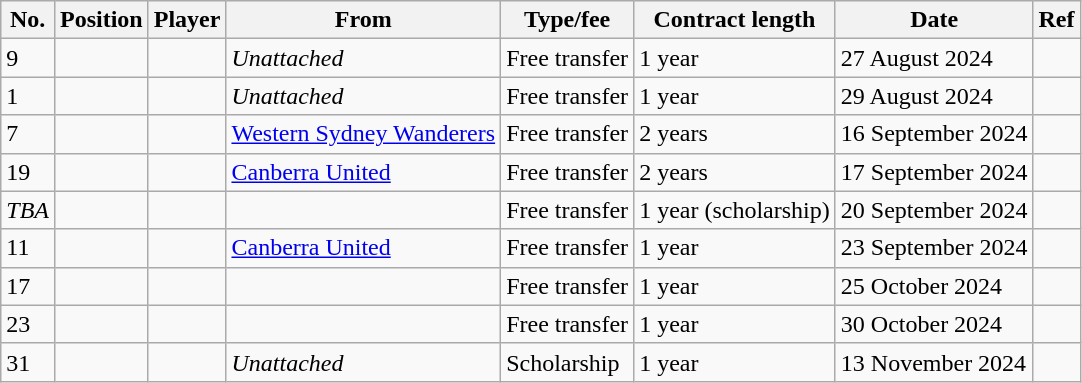<table class="wikitable plainrowheaders sortable" style="text-align:center; text-align:left">
<tr>
<th scope="col">No.</th>
<th scope="col">Position</th>
<th scope="col">Player</th>
<th scope="col">From</th>
<th scope="col">Type/fee</th>
<th scope="col">Contract length</th>
<th scope="col">Date</th>
<th scope="col" class="unsortable">Ref</th>
</tr>
<tr>
<td>9</td>
<td></td>
<td align=left></td>
<td><em>Unattached</em></td>
<td>Free transfer</td>
<td>1 year</td>
<td>27 August 2024</td>
<td></td>
</tr>
<tr>
<td>1</td>
<td></td>
<td align=left></td>
<td><em>Unattached</em></td>
<td>Free transfer</td>
<td>1 year</td>
<td>29 August 2024</td>
<td></td>
</tr>
<tr>
<td>7</td>
<td></td>
<td align=left></td>
<td><a href='#'>Western Sydney Wanderers</a></td>
<td>Free transfer</td>
<td>2 years</td>
<td>16 September 2024</td>
<td></td>
</tr>
<tr>
<td>19</td>
<td></td>
<td align=left></td>
<td><a href='#'>Canberra United</a></td>
<td>Free transfer</td>
<td>2 years</td>
<td>17 September 2024</td>
<td></td>
</tr>
<tr>
<td><em>TBA</em></td>
<td></td>
<td align=left></td>
<td></td>
<td>Free transfer</td>
<td>1 year (scholarship)</td>
<td>20 September 2024</td>
<td></td>
</tr>
<tr>
<td>11</td>
<td></td>
<td align=left></td>
<td><a href='#'>Canberra United</a></td>
<td>Free transfer</td>
<td>1 year</td>
<td>23 September 2024</td>
<td></td>
</tr>
<tr>
<td>17</td>
<td></td>
<td align=left></td>
<td></td>
<td>Free transfer</td>
<td>1 year</td>
<td>25 October 2024</td>
<td></td>
</tr>
<tr>
<td>23</td>
<td></td>
<td align=left></td>
<td></td>
<td>Free transfer</td>
<td>1 year</td>
<td>30 October 2024</td>
<td></td>
</tr>
<tr>
<td>31</td>
<td></td>
<td align=left></td>
<td><em>Unattached</em></td>
<td>Scholarship</td>
<td>1 year</td>
<td>13 November 2024</td>
<td></td>
</tr>
</table>
